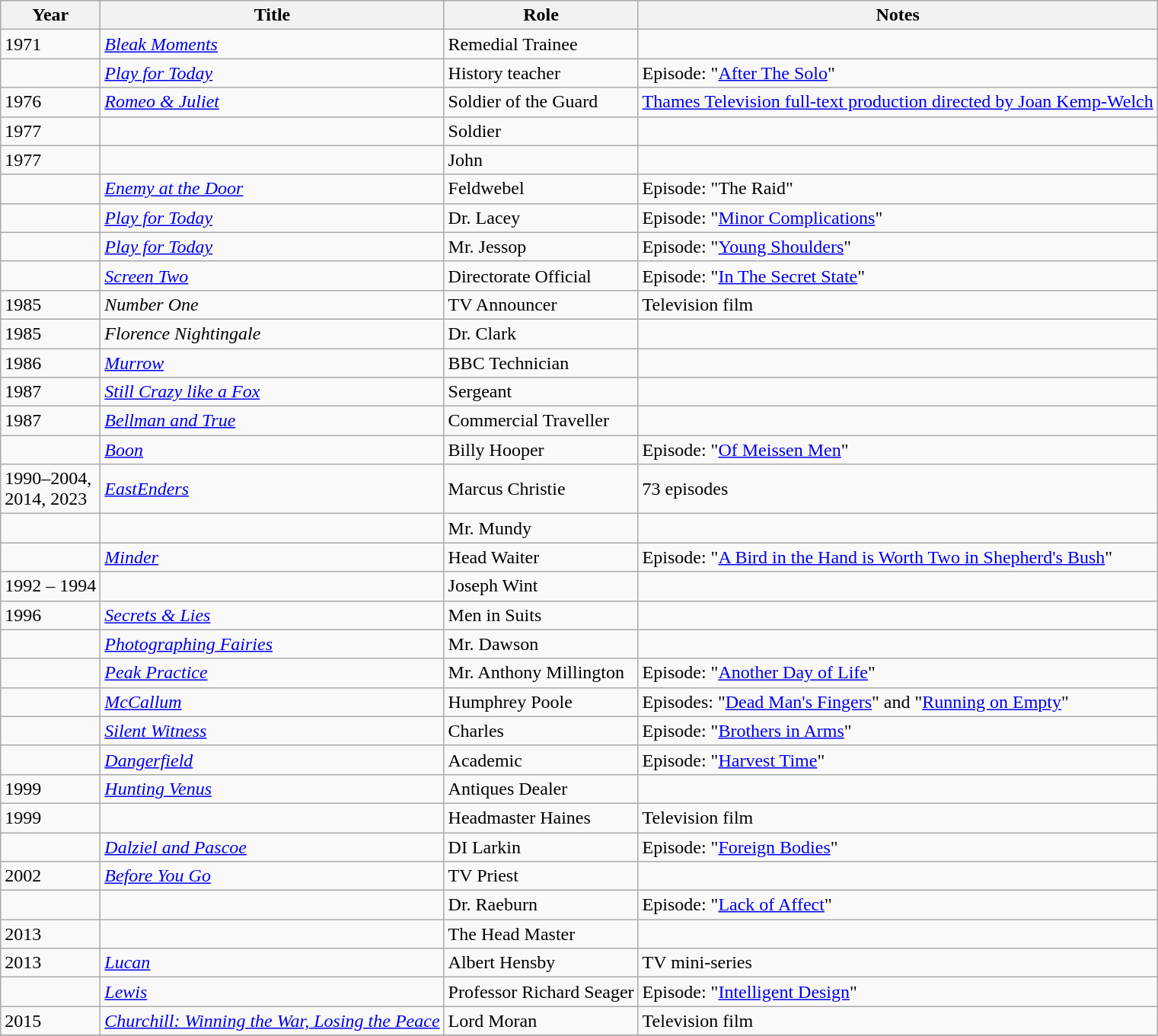<table class="wikitable sortable">
<tr>
<th>Year</th>
<th>Title</th>
<th>Role</th>
<th class="unsortable">Notes</th>
</tr>
<tr>
<td>1971</td>
<td><em><a href='#'>Bleak Moments</a></em></td>
<td>Remedial Trainee</td>
<td></td>
</tr>
<tr>
<td></td>
<td><em><a href='#'>Play for Today</a></em></td>
<td>History teacher</td>
<td>Episode: "<a href='#'>After The Solo</a>"</td>
</tr>
<tr>
<td>1976</td>
<td><em><a href='#'>Romeo & Juliet</a></em></td>
<td>Soldier of the Guard</td>
<td><a href='#'>Thames Television full-text production directed by Joan Kemp-Welch</a></td>
</tr>
<tr>
<td>1977</td>
<td><em></em></td>
<td>Soldier</td>
<td></td>
</tr>
<tr>
<td>1977</td>
<td><em></em></td>
<td>John</td>
<td></td>
</tr>
<tr>
<td></td>
<td><em><a href='#'>Enemy at the Door</a></em></td>
<td>Feldwebel</td>
<td>Episode: "The Raid"</td>
</tr>
<tr>
<td></td>
<td><em><a href='#'>Play for Today</a></em></td>
<td>Dr. Lacey</td>
<td>Episode: "<a href='#'>Minor Complications</a>"</td>
</tr>
<tr>
<td></td>
<td><em><a href='#'>Play for Today</a></em></td>
<td>Mr. Jessop</td>
<td>Episode: "<a href='#'>Young Shoulders</a>"</td>
</tr>
<tr>
<td></td>
<td><em><a href='#'>Screen Two</a></em></td>
<td>Directorate Official</td>
<td>Episode: "<a href='#'>In The Secret State</a>"</td>
</tr>
<tr>
<td>1985</td>
<td><em>Number One</em></td>
<td>TV Announcer</td>
<td>Television film</td>
</tr>
<tr>
<td>1985</td>
<td><em>Florence Nightingale</em></td>
<td>Dr. Clark</td>
<td></td>
</tr>
<tr>
<td>1986</td>
<td><em><a href='#'>Murrow</a></em></td>
<td>BBC Technician</td>
<td></td>
</tr>
<tr>
<td>1987</td>
<td><em><a href='#'>Still Crazy like a Fox</a></em></td>
<td>Sergeant</td>
<td></td>
</tr>
<tr>
<td>1987</td>
<td><em><a href='#'>Bellman and True</a></em></td>
<td>Commercial Traveller</td>
<td></td>
</tr>
<tr>
<td></td>
<td><em><a href='#'>Boon</a></em></td>
<td>Billy Hooper</td>
<td>Episode: "<a href='#'>Of Meissen Men</a>"</td>
</tr>
<tr>
<td>1990–2004,<br>2014, 2023</td>
<td><em><a href='#'>EastEnders</a></em></td>
<td>Marcus Christie</td>
<td>73 episodes</td>
</tr>
<tr>
<td></td>
<td><em></em></td>
<td>Mr. Mundy</td>
<td></td>
</tr>
<tr>
<td></td>
<td><em><a href='#'>Minder</a></em></td>
<td>Head Waiter</td>
<td>Episode: "<a href='#'>A Bird in the Hand is Worth Two in Shepherd's Bush</a>"</td>
</tr>
<tr>
<td>1992 – 1994</td>
<td><em></em></td>
<td>Joseph Wint</td>
<td></td>
</tr>
<tr>
<td>1996</td>
<td><em><a href='#'>Secrets & Lies</a></em></td>
<td>Men in Suits</td>
<td></td>
</tr>
<tr>
<td></td>
<td><em><a href='#'>Photographing Fairies</a></em></td>
<td>Mr. Dawson</td>
<td></td>
</tr>
<tr>
<td></td>
<td><em><a href='#'>Peak Practice</a></em></td>
<td>Mr. Anthony Millington</td>
<td>Episode: "<a href='#'>Another Day of Life</a>"</td>
</tr>
<tr>
<td></td>
<td><em><a href='#'>McCallum</a></em></td>
<td>Humphrey Poole</td>
<td>Episodes: "<a href='#'>Dead Man's Fingers</a>" and "<a href='#'>Running on Empty</a>"</td>
</tr>
<tr>
<td></td>
<td><em><a href='#'>Silent Witness</a></em></td>
<td>Charles</td>
<td>Episode: "<a href='#'>Brothers in Arms</a>"</td>
</tr>
<tr>
<td></td>
<td><em><a href='#'>Dangerfield</a></em></td>
<td>Academic</td>
<td>Episode: "<a href='#'>Harvest Time</a>"</td>
</tr>
<tr>
<td>1999</td>
<td><em><a href='#'>Hunting Venus</a></em></td>
<td>Antiques Dealer</td>
<td></td>
</tr>
<tr>
<td>1999</td>
<td><em></em></td>
<td>Headmaster Haines</td>
<td>Television film</td>
</tr>
<tr>
<td></td>
<td><em><a href='#'>Dalziel and Pascoe</a></em></td>
<td>DI Larkin</td>
<td>Episode: "<a href='#'>Foreign Bodies</a>"</td>
</tr>
<tr>
<td>2002</td>
<td><em><a href='#'>Before You Go</a></em></td>
<td>TV Priest</td>
<td></td>
</tr>
<tr>
<td></td>
<td><em></em></td>
<td>Dr. Raeburn</td>
<td>Episode: "<a href='#'>Lack of Affect</a>"</td>
</tr>
<tr>
<td>2013</td>
<td><em></em></td>
<td>The Head Master</td>
<td></td>
</tr>
<tr>
<td>2013</td>
<td><em><a href='#'>Lucan</a></em></td>
<td>Albert Hensby</td>
<td>TV mini-series</td>
</tr>
<tr>
<td></td>
<td><em><a href='#'>Lewis</a></em></td>
<td>Professor Richard Seager</td>
<td>Episode: "<a href='#'>Intelligent Design</a>"</td>
</tr>
<tr>
<td>2015</td>
<td><em><a href='#'>Churchill: Winning the War, Losing the Peace</a></em></td>
<td>Lord Moran</td>
<td>Television film</td>
</tr>
<tr>
</tr>
</table>
